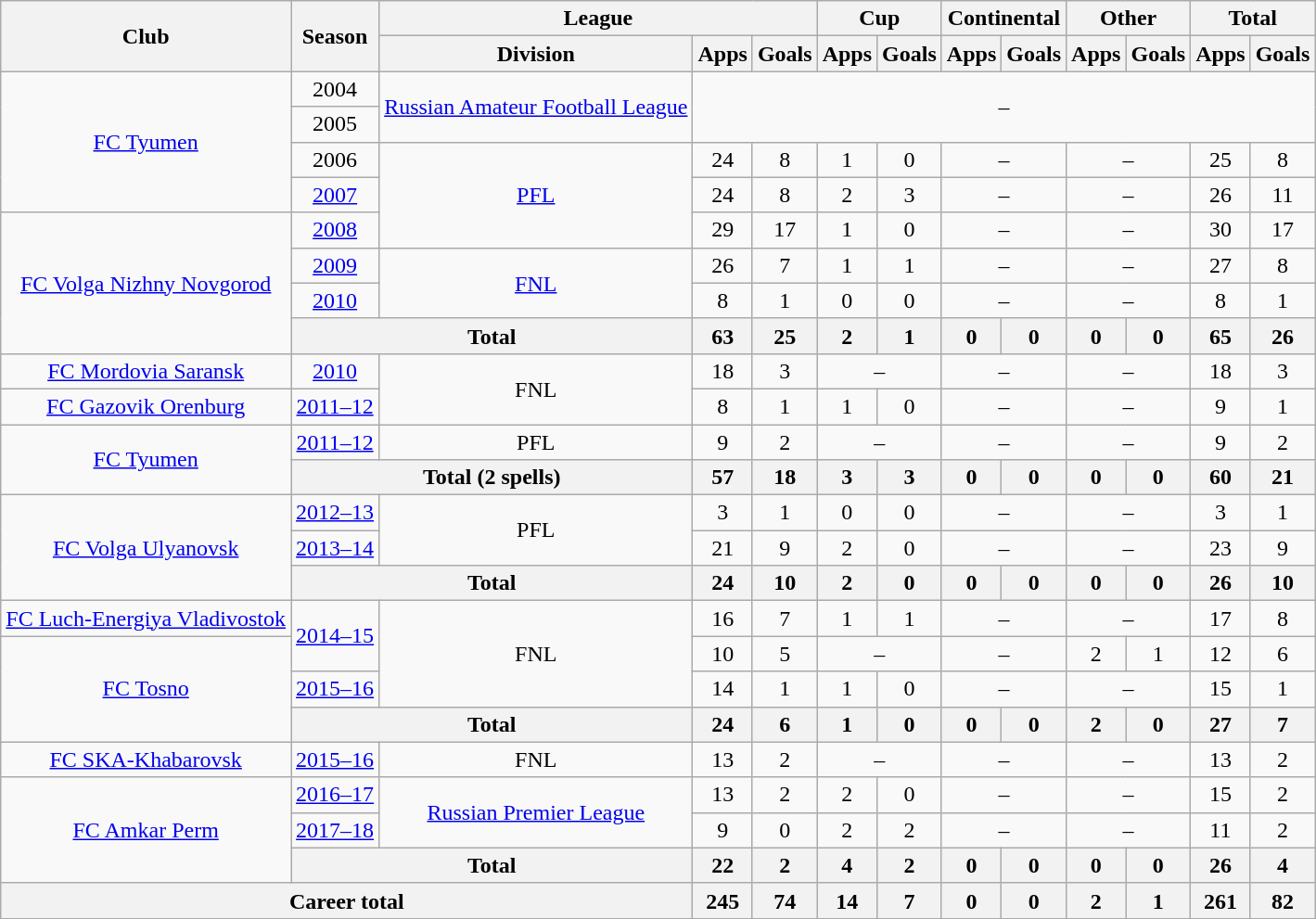<table class="wikitable" style="text-align: center;">
<tr>
<th rowspan=2>Club</th>
<th rowspan=2>Season</th>
<th colspan=3>League</th>
<th colspan=2>Cup</th>
<th colspan=2>Continental</th>
<th colspan=2>Other</th>
<th colspan=2>Total</th>
</tr>
<tr>
<th>Division</th>
<th>Apps</th>
<th>Goals</th>
<th>Apps</th>
<th>Goals</th>
<th>Apps</th>
<th>Goals</th>
<th>Apps</th>
<th>Goals</th>
<th>Apps</th>
<th>Goals</th>
</tr>
<tr>
<td rowspan=4><a href='#'>FC Tyumen</a></td>
<td>2004</td>
<td rowspan=2><a href='#'>Russian Amateur Football League</a></td>
<td rowspan=2 colspan=10>–</td>
</tr>
<tr>
<td>2005</td>
</tr>
<tr>
<td>2006</td>
<td rowspan=3><a href='#'>PFL</a></td>
<td>24</td>
<td>8</td>
<td>1</td>
<td>0</td>
<td colspan=2>–</td>
<td colspan=2>–</td>
<td>25</td>
<td>8</td>
</tr>
<tr>
<td><a href='#'>2007</a></td>
<td>24</td>
<td>8</td>
<td>2</td>
<td>3</td>
<td colspan=2>–</td>
<td colspan=2>–</td>
<td>26</td>
<td>11</td>
</tr>
<tr>
<td rowspan=4><a href='#'>FC Volga Nizhny Novgorod</a></td>
<td><a href='#'>2008</a></td>
<td>29</td>
<td>17</td>
<td>1</td>
<td>0</td>
<td colspan=2>–</td>
<td colspan=2>–</td>
<td>30</td>
<td>17</td>
</tr>
<tr>
<td><a href='#'>2009</a></td>
<td rowspan=2><a href='#'>FNL</a></td>
<td>26</td>
<td>7</td>
<td>1</td>
<td>1</td>
<td colspan=2>–</td>
<td colspan=2>–</td>
<td>27</td>
<td>8</td>
</tr>
<tr>
<td><a href='#'>2010</a></td>
<td>8</td>
<td>1</td>
<td>0</td>
<td>0</td>
<td colspan=2>–</td>
<td colspan=2>–</td>
<td>8</td>
<td>1</td>
</tr>
<tr>
<th colspan=2>Total</th>
<th>63</th>
<th>25</th>
<th>2</th>
<th>1</th>
<th>0</th>
<th>0</th>
<th>0</th>
<th>0</th>
<th>65</th>
<th>26</th>
</tr>
<tr>
<td><a href='#'>FC Mordovia Saransk</a></td>
<td><a href='#'>2010</a></td>
<td rowspan=2>FNL</td>
<td>18</td>
<td>3</td>
<td colspan=2>–</td>
<td colspan=2>–</td>
<td colspan=2>–</td>
<td>18</td>
<td>3</td>
</tr>
<tr>
<td><a href='#'>FC Gazovik Orenburg</a></td>
<td><a href='#'>2011–12</a></td>
<td>8</td>
<td>1</td>
<td>1</td>
<td>0</td>
<td colspan=2>–</td>
<td colspan=2>–</td>
<td>9</td>
<td>1</td>
</tr>
<tr>
<td rowspan=2><a href='#'>FC Tyumen</a></td>
<td><a href='#'>2011–12</a></td>
<td>PFL</td>
<td>9</td>
<td>2</td>
<td colspan=2>–</td>
<td colspan=2>–</td>
<td colspan=2>–</td>
<td>9</td>
<td>2</td>
</tr>
<tr>
<th colspan=2>Total (2 spells)</th>
<th>57</th>
<th>18</th>
<th>3</th>
<th>3</th>
<th>0</th>
<th>0</th>
<th>0</th>
<th>0</th>
<th>60</th>
<th>21</th>
</tr>
<tr>
<td rowspan=3><a href='#'>FC Volga Ulyanovsk</a></td>
<td><a href='#'>2012–13</a></td>
<td rowspan=2>PFL</td>
<td>3</td>
<td>1</td>
<td>0</td>
<td>0</td>
<td colspan=2>–</td>
<td colspan=2>–</td>
<td>3</td>
<td>1</td>
</tr>
<tr>
<td><a href='#'>2013–14</a></td>
<td>21</td>
<td>9</td>
<td>2</td>
<td>0</td>
<td colspan=2>–</td>
<td colspan=2>–</td>
<td>23</td>
<td>9</td>
</tr>
<tr>
<th colspan=2>Total</th>
<th>24</th>
<th>10</th>
<th>2</th>
<th>0</th>
<th>0</th>
<th>0</th>
<th>0</th>
<th>0</th>
<th>26</th>
<th>10</th>
</tr>
<tr>
<td><a href='#'>FC Luch-Energiya Vladivostok</a></td>
<td rowspan=2><a href='#'>2014–15</a></td>
<td rowspan=3>FNL</td>
<td>16</td>
<td>7</td>
<td>1</td>
<td>1</td>
<td colspan=2>–</td>
<td colspan=2>–</td>
<td>17</td>
<td>8</td>
</tr>
<tr>
<td rowspan=3><a href='#'>FC Tosno</a></td>
<td>10</td>
<td>5</td>
<td colspan=2>–</td>
<td colspan=2>–</td>
<td>2</td>
<td>1</td>
<td>12</td>
<td>6</td>
</tr>
<tr>
<td><a href='#'>2015–16</a></td>
<td>14</td>
<td>1</td>
<td>1</td>
<td>0</td>
<td colspan=2>–</td>
<td colspan=2>–</td>
<td>15</td>
<td>1</td>
</tr>
<tr>
<th colspan=2>Total</th>
<th>24</th>
<th>6</th>
<th>1</th>
<th>0</th>
<th>0</th>
<th>0</th>
<th>2</th>
<th>0</th>
<th>27</th>
<th>7</th>
</tr>
<tr>
<td><a href='#'>FC SKA-Khabarovsk</a></td>
<td><a href='#'>2015–16</a></td>
<td>FNL</td>
<td>13</td>
<td>2</td>
<td colspan=2>–</td>
<td colspan=2>–</td>
<td colspan=2>–</td>
<td>13</td>
<td>2</td>
</tr>
<tr>
<td rowspan=3><a href='#'>FC Amkar Perm</a></td>
<td><a href='#'>2016–17</a></td>
<td rowspan=2><a href='#'>Russian Premier League</a></td>
<td>13</td>
<td>2</td>
<td>2</td>
<td>0</td>
<td colspan=2>–</td>
<td colspan=2>–</td>
<td>15</td>
<td>2</td>
</tr>
<tr>
<td><a href='#'>2017–18</a></td>
<td>9</td>
<td>0</td>
<td>2</td>
<td>2</td>
<td colspan=2>–</td>
<td colspan=2>–</td>
<td>11</td>
<td>2</td>
</tr>
<tr>
<th colspan=2>Total</th>
<th>22</th>
<th>2</th>
<th>4</th>
<th>2</th>
<th>0</th>
<th>0</th>
<th>0</th>
<th>0</th>
<th>26</th>
<th>4</th>
</tr>
<tr>
<th colspan=3>Career total</th>
<th>245</th>
<th>74</th>
<th>14</th>
<th>7</th>
<th>0</th>
<th>0</th>
<th>2</th>
<th>1</th>
<th>261</th>
<th>82</th>
</tr>
<tr>
</tr>
</table>
